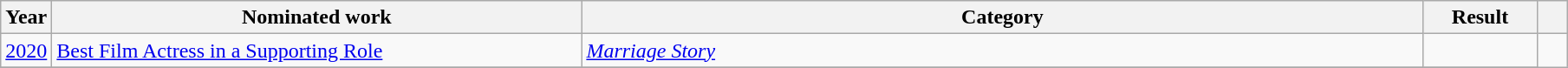<table class=wikitable>
<tr>
<th scope="col" style="width:1em;">Year</th>
<th scope="col" style="width:25em;">Nominated work</th>
<th scope="col" style="width:40em;">Category</th>
<th scope="col" style="width:5em;">Result</th>
<th scope="col" style="width:1em;"class="unsortable"></th>
</tr>
<tr>
<td><a href='#'>2020</a></td>
<td><a href='#'>Best Film Actress in a Supporting Role</a></td>
<td><em><a href='#'>Marriage Story</a></em></td>
<td></td>
</tr>
<tr>
</tr>
</table>
